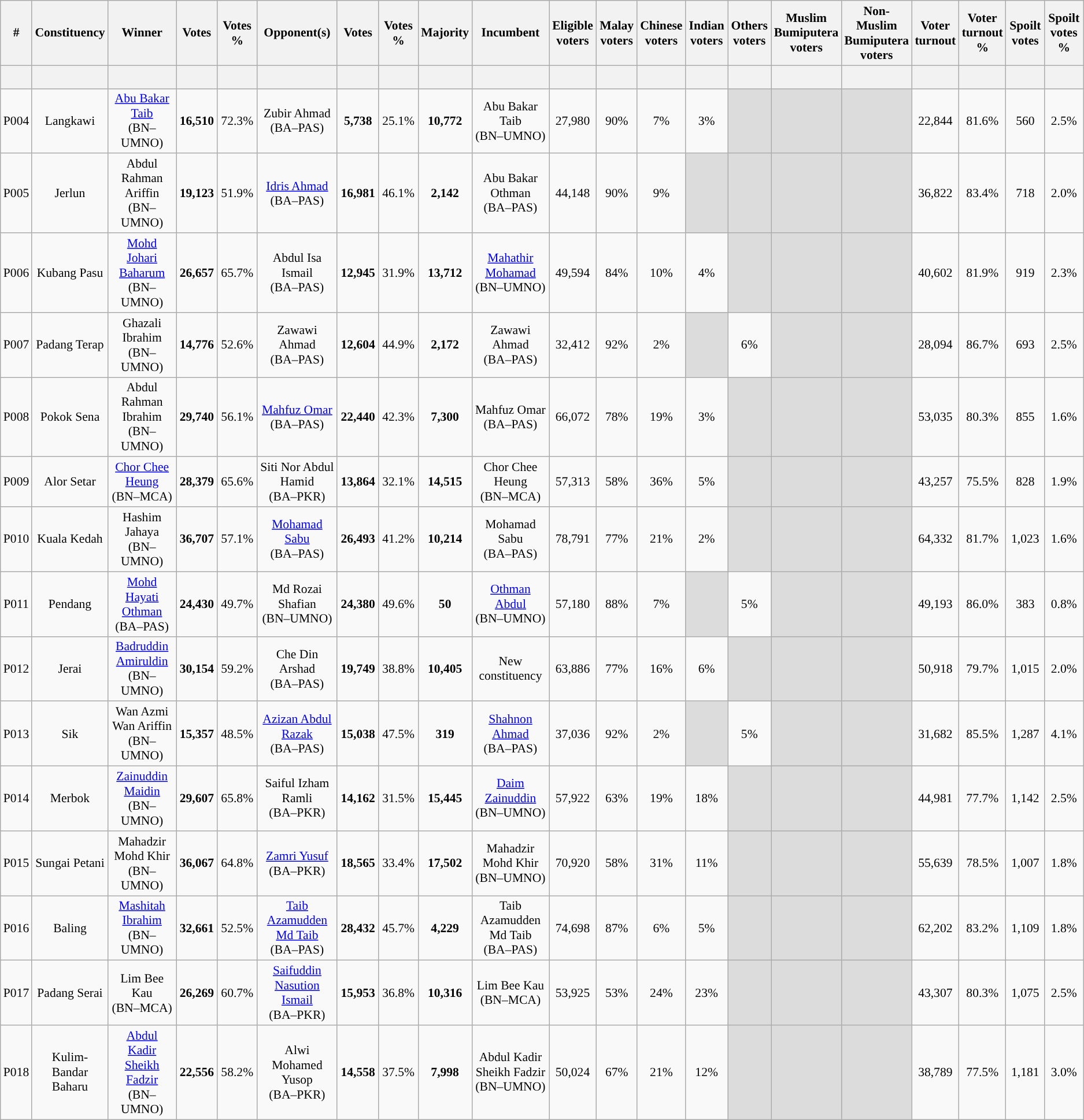<table class="wikitable sortable" style="text-align:center; font-size:90%">
<tr>
<th width="30">#</th>
<th width="60">Constituency</th>
<th width="150">Winner</th>
<th width="50">Votes</th>
<th width="50">Votes %</th>
<th width="150">Opponent(s)</th>
<th width="50">Votes</th>
<th width="50">Votes %</th>
<th width="50">Majority</th>
<th width="150">Incumbent</th>
<th width="50">Eligible voters</th>
<th width="50">Malay voters</th>
<th width="50">Chinese voters</th>
<th width="50">Indian voters</th>
<th width="50">Others voters</th>
<th width="50">Muslim Bumiputera voters</th>
<th width="50">Non-Muslim Bumiputera voters</th>
<th width="50">Voter turnout</th>
<th width="50">Voter turnout %</th>
<th width="50">Spoilt votes</th>
<th width="50">Spoilt votes %</th>
</tr>
<tr>
<th height="20"></th>
<th></th>
<th></th>
<th></th>
<th></th>
<th></th>
<th></th>
<th></th>
<th></th>
<th></th>
<th></th>
<th></th>
<th></th>
<th></th>
<th></th>
<th></th>
<th></th>
<th></th>
<th></th>
<th></th>
<th></th>
</tr>
<tr>
<td>P004</td>
<td>Langkawi</td>
<td><a href='#'>Abu Bakar Taib</a><br>(BN–UMNO)</td>
<td><strong>16,510</strong></td>
<td>72.3%</td>
<td>Zubir Ahmad<br>(BA–PAS)</td>
<td><strong>5,738</strong></td>
<td>25.1%</td>
<td><strong>10,772</strong></td>
<td>Abu Bakar Taib<br>(BN–UMNO)</td>
<td>27,980</td>
<td>90%</td>
<td>7%</td>
<td>3%</td>
<td bgcolor="dcdcdc"></td>
<td bgcolor="dcdcdc"></td>
<td bgcolor="dcdcdc"></td>
<td>22,844</td>
<td>81.6%</td>
<td>560</td>
<td>2.5%</td>
</tr>
<tr>
<td>P005</td>
<td>Jerlun</td>
<td>Abdul Rahman Ariffin<br>(BN–UMNO)</td>
<td><strong>19,123</strong></td>
<td>51.9%</td>
<td><a href='#'>Idris Ahmad</a><br>(BA–PAS)</td>
<td><strong>16,981</strong></td>
<td>46.1%</td>
<td><strong>2,142</strong></td>
<td>Abu Bakar Othman<br>(BA–PAS)</td>
<td>44,148</td>
<td>90%</td>
<td>9%</td>
<td bgcolor="dcdcdc"></td>
<td bgcolor="dcdcdc"></td>
<td bgcolor="dcdcdc"></td>
<td bgcolor="dcdcdc"></td>
<td>36,822</td>
<td>83.4%</td>
<td>718</td>
<td>2.0%</td>
</tr>
<tr>
<td>P006</td>
<td>Kubang Pasu</td>
<td><a href='#'>Mohd Johari Baharum</a><br>(BN–UMNO)</td>
<td><strong>26,657</strong></td>
<td>65.7%</td>
<td>Abdul Isa Ismail<br>(BA–PAS)</td>
<td><strong>12,945</strong></td>
<td>31.9%</td>
<td><strong>13,712</strong></td>
<td><a href='#'>Mahathir Mohamad</a><br>(BN–UMNO)</td>
<td>49,594</td>
<td>84%</td>
<td>10%</td>
<td>4%</td>
<td bgcolor="dcdcdc"></td>
<td bgcolor="dcdcdc"></td>
<td bgcolor="dcdcdc"></td>
<td>40,602</td>
<td>81.9%</td>
<td>919</td>
<td>2.3%</td>
</tr>
<tr>
<td>P007</td>
<td>Padang Terap</td>
<td>Ghazali Ibrahim<br>(BN–UMNO)</td>
<td><strong>14,776</strong></td>
<td>52.6%</td>
<td>Zawawi Ahmad<br>(BA–PAS)</td>
<td><strong>12,604</strong></td>
<td>44.9%</td>
<td><strong>2,172</strong></td>
<td>Zawawi Ahmad<br>(BA–PAS)</td>
<td>32,412</td>
<td>92%</td>
<td>2%</td>
<td bgcolor="dcdcdc"></td>
<td>6%</td>
<td bgcolor="dcdcdc"></td>
<td bgcolor="dcdcdc"></td>
<td>28,094</td>
<td>86.7%</td>
<td>693</td>
<td>2.5%</td>
</tr>
<tr>
<td>P008</td>
<td>Pokok Sena</td>
<td>Abdul Rahman Ibrahim<br>(BN–UMNO)</td>
<td><strong>29,740</strong></td>
<td>56.1%</td>
<td><a href='#'>Mahfuz Omar</a><br>(BA–PAS)</td>
<td><strong>22,440</strong></td>
<td>42.3%</td>
<td><strong>7,300</strong></td>
<td>Mahfuz Omar<br>(BA–PAS)</td>
<td>66,072</td>
<td>78%</td>
<td>19%</td>
<td>3%</td>
<td bgcolor="dcdcdc"></td>
<td bgcolor="dcdcdc"></td>
<td bgcolor="dcdcdc"></td>
<td>53,035</td>
<td>80.3%</td>
<td>855</td>
<td>1.6%</td>
</tr>
<tr>
<td>P009</td>
<td>Alor Setar</td>
<td><a href='#'>Chor Chee Heung</a><br>(BN–MCA)</td>
<td><strong>28,379</strong></td>
<td>65.6%</td>
<td>Siti Nor Abdul Hamid<br>(BA–PKR)</td>
<td><strong>13,864</strong></td>
<td>32.1%</td>
<td><strong>14,515</strong></td>
<td>Chor Chee Heung<br>(BN–MCA)</td>
<td>57,313</td>
<td>58%</td>
<td>36%</td>
<td>5%</td>
<td bgcolor="dcdcdc"></td>
<td bgcolor="dcdcdc"></td>
<td bgcolor="dcdcdc"></td>
<td>43,257</td>
<td>75.5%</td>
<td>828</td>
<td>1.9%</td>
</tr>
<tr>
<td>P010</td>
<td>Kuala Kedah</td>
<td>Hashim Jahaya<br>(BN–UMNO)</td>
<td><strong>36,707</strong></td>
<td>57.1%</td>
<td><a href='#'>Mohamad Sabu</a><br>(BA–PAS)</td>
<td><strong>26,493</strong></td>
<td>41.2%</td>
<td><strong>10,214</strong></td>
<td>Mohamad Sabu<br>(BA–PAS)</td>
<td>78,791</td>
<td>77%</td>
<td>21%</td>
<td>2%</td>
<td bgcolor="dcdcdc"></td>
<td bgcolor="dcdcdc"></td>
<td bgcolor="dcdcdc"></td>
<td>64,332</td>
<td>81.7%</td>
<td>1,023</td>
<td>1.6%</td>
</tr>
<tr>
<td>P011</td>
<td>Pendang</td>
<td><a href='#'>Mohd Hayati Othman</a><br>(BA–PAS)</td>
<td><strong>24,430</strong></td>
<td>49.7%</td>
<td>Md Rozai Shafian<br>(BN–UMNO)</td>
<td><strong>24,380</strong></td>
<td>49.6%</td>
<td><strong>50</strong></td>
<td><a href='#'>Othman Abdul</a><br>(BN–UMNO)</td>
<td>57,180</td>
<td>88%</td>
<td>7%</td>
<td bgcolor="dcdcdc"></td>
<td>5%</td>
<td bgcolor="dcdcdc"></td>
<td bgcolor="dcdcdc"></td>
<td>49,193</td>
<td>86.0%</td>
<td>383</td>
<td>0.8%</td>
</tr>
<tr>
<td>P012</td>
<td>Jerai</td>
<td><a href='#'>Badruddin Amiruldin</a><br>(BN–UMNO)</td>
<td><strong>30,154</strong></td>
<td>59.2%</td>
<td>Che Din Arshad<br>(BA–PAS)</td>
<td><strong>19,749</strong></td>
<td>38.8%</td>
<td><strong>10,405</strong></td>
<td>New constituency</td>
<td>63,886</td>
<td>77%</td>
<td>16%</td>
<td>6%</td>
<td bgcolor="dcdcdc"></td>
<td bgcolor="dcdcdc"></td>
<td bgcolor="dcdcdc"></td>
<td>50,918</td>
<td>79.7%</td>
<td>1,015</td>
<td>2.0%</td>
</tr>
<tr>
<td>P013</td>
<td>Sik</td>
<td>Wan Azmi Wan Ariffin<br>(BN–UMNO)</td>
<td><strong>15,357</strong></td>
<td>48.5%</td>
<td><a href='#'>Azizan Abdul Razak</a><br>(BA–PAS)</td>
<td><strong>15,038</strong></td>
<td>47.5%</td>
<td><strong>319</strong></td>
<td><a href='#'>Shahnon Ahmad</a><br>(BA–PAS)</td>
<td>37,036</td>
<td>92%</td>
<td>2%</td>
<td bgcolor="dcdcdc"></td>
<td>5%</td>
<td bgcolor="dcdcdc"></td>
<td bgcolor="dcdcdc"></td>
<td>31,682</td>
<td>85.5%</td>
<td>1,287</td>
<td>4.1%</td>
</tr>
<tr>
<td>P014</td>
<td>Merbok</td>
<td><a href='#'>Zainuddin Maidin</a><br>(BN–UMNO)</td>
<td><strong>29,607</strong></td>
<td>65.8%</td>
<td>Saiful Izham Ramli<br>(BA–PKR)</td>
<td><strong>14,162</strong></td>
<td>31.5%</td>
<td><strong>15,445</strong></td>
<td><a href='#'>Daim Zainuddin</a><br>(BN–UMNO)</td>
<td>57,922</td>
<td>63%</td>
<td>19%</td>
<td>18%</td>
<td bgcolor="dcdcdc"></td>
<td bgcolor="dcdcdc"></td>
<td bgcolor="dcdcdc"></td>
<td>44,981</td>
<td>77.7%</td>
<td>1,142</td>
<td>2.5%</td>
</tr>
<tr>
<td>P015</td>
<td>Sungai Petani</td>
<td>Mahadzir Mohd Khir<br>(BN–UMNO)</td>
<td><strong>36,067</strong></td>
<td>64.8%</td>
<td><a href='#'>Zamri Yusuf</a><br>(BA–PKR)</td>
<td><strong>18,565</strong></td>
<td>33.4%</td>
<td><strong>17,502</strong></td>
<td>Mahadzir Mohd Khir<br>(BN–UMNO)</td>
<td>70,920</td>
<td>58%</td>
<td>31%</td>
<td>11%</td>
<td bgcolor="dcdcdc"></td>
<td bgcolor="dcdcdc"></td>
<td bgcolor="dcdcdc"></td>
<td>55,639</td>
<td>78.5%</td>
<td>1,007</td>
<td>1.8%</td>
</tr>
<tr>
<td>P016</td>
<td>Baling</td>
<td><a href='#'>Mashitah Ibrahim</a><br>(BN–UMNO)</td>
<td><strong>32,661</strong></td>
<td>52.5%</td>
<td><a href='#'>Taib Azamudden Md Taib</a><br>(BA–PAS)</td>
<td><strong>28,432</strong></td>
<td>45.7%</td>
<td><strong>4,229</strong></td>
<td>Taib Azamudden Md Taib<br>(BA–PAS)</td>
<td>74,698</td>
<td>87%</td>
<td>6%</td>
<td>5%</td>
<td bgcolor="dcdcdc"></td>
<td bgcolor="dcdcdc"></td>
<td bgcolor="dcdcdc"></td>
<td>62,202</td>
<td>83.2%</td>
<td>1,109</td>
<td>1.8%</td>
</tr>
<tr>
<td>P017</td>
<td>Padang Serai</td>
<td>Lim Bee Kau<br>(BN–MCA)</td>
<td><strong>26,269</strong></td>
<td>60.7%</td>
<td><a href='#'>Saifuddin Nasution Ismail</a><br>(BA–PKR)</td>
<td><strong>15,953</strong></td>
<td>36.8%</td>
<td><strong>10,316</strong></td>
<td>Lim Bee Kau<br>(BN–MCA)</td>
<td>53,925</td>
<td>53%</td>
<td>24%</td>
<td>23%</td>
<td bgcolor="dcdcdc"></td>
<td bgcolor="dcdcdc"></td>
<td bgcolor="dcdcdc"></td>
<td>43,307</td>
<td>80.3%</td>
<td>1,075</td>
<td>2.5%</td>
</tr>
<tr>
<td>P018</td>
<td>Kulim-Bandar Baharu</td>
<td><a href='#'>Abdul Kadir Sheikh Fadzir</a><br>(BN–UMNO)</td>
<td><strong>22,556</strong></td>
<td>58.2%</td>
<td>Alwi Mohamed Yusop<br>(BA–PKR)</td>
<td><strong>14,558</strong></td>
<td>37.5%</td>
<td><strong>7,998</strong></td>
<td>Abdul Kadir Sheikh Fadzir<br>(BN–UMNO)</td>
<td>50,024</td>
<td>67%</td>
<td>21%</td>
<td>12%</td>
<td bgcolor="dcdcdc"></td>
<td bgcolor="dcdcdc"></td>
<td bgcolor="dcdcdc"></td>
<td>38,789</td>
<td>77.5%</td>
<td>1,181</td>
<td>3.0%</td>
</tr>
</table>
